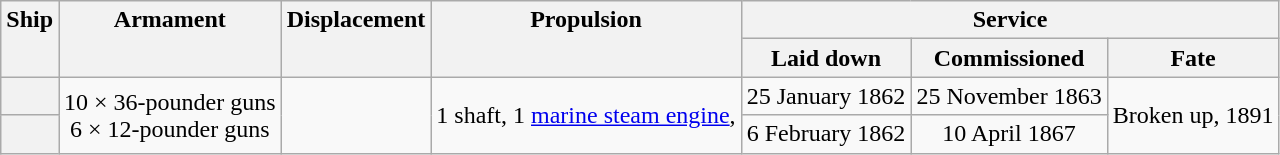<table class="wikitable plainrowheaders" style="text-align: center;">
<tr valign="top">
<th scope="col" rowspan="2">Ship</th>
<th scope="col" rowspan="2">Armament</th>
<th scope="col" rowspan="2">Displacement</th>
<th scope="col" rowspan="2">Propulsion</th>
<th scope="col" colspan="3">Service</th>
</tr>
<tr valign="top">
<th scope="col">Laid down</th>
<th scope="col">Commissioned</th>
<th scope="col">Fate</th>
</tr>
<tr valign="center">
<th scope="row"></th>
<td rowspan="2">10 × 36-pounder guns<br>6 × 12-pounder guns</td>
<td rowspan="2"></td>
<td rowspan="2">1 shaft, 1 <a href='#'>marine steam engine</a>, </td>
<td>25 January 1862</td>
<td>25 November 1863</td>
<td rowspan="2">Broken up, 1891</td>
</tr>
<tr valign="center">
<th scope="row"></th>
<td>6 February 1862</td>
<td>10 April 1867</td>
</tr>
</table>
